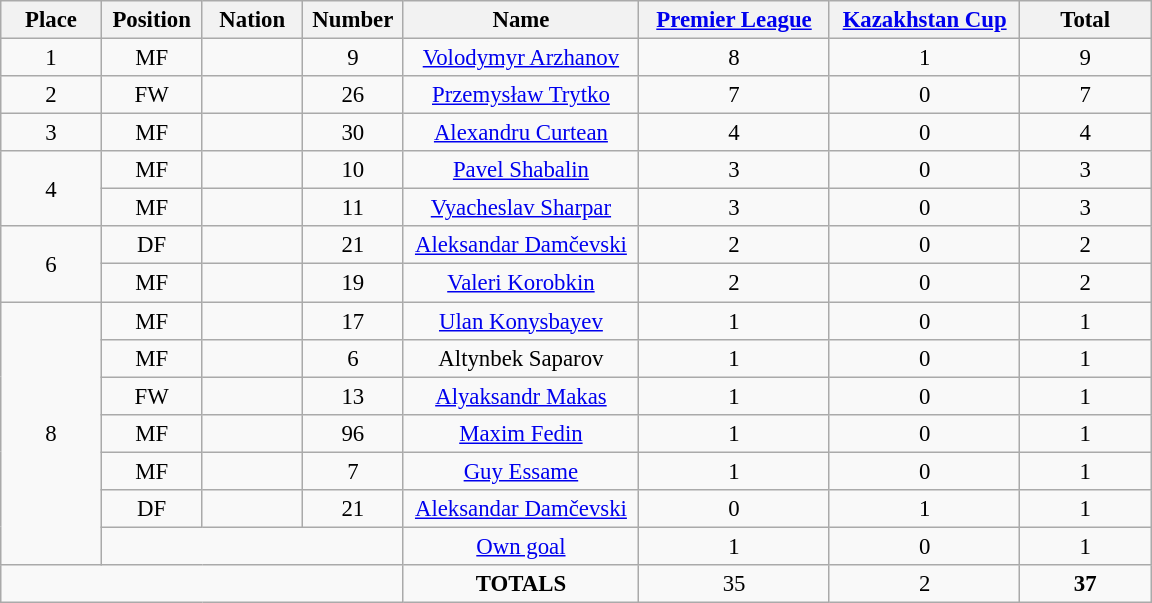<table class="wikitable" style="font-size: 95%; text-align: center;">
<tr>
<th width=60>Place</th>
<th width=60>Position</th>
<th width=60>Nation</th>
<th width=60>Number</th>
<th width=150>Name</th>
<th width=120><a href='#'>Premier League</a></th>
<th width=120><a href='#'>Kazakhstan Cup</a></th>
<th width=80><strong>Total</strong></th>
</tr>
<tr>
<td>1</td>
<td>MF</td>
<td></td>
<td>9</td>
<td><a href='#'>Volodymyr Arzhanov</a></td>
<td>8</td>
<td>1</td>
<td>9</td>
</tr>
<tr>
<td>2</td>
<td>FW</td>
<td></td>
<td>26</td>
<td><a href='#'>Przemysław Trytko</a></td>
<td>7</td>
<td>0</td>
<td>7</td>
</tr>
<tr>
<td>3</td>
<td>MF</td>
<td></td>
<td>30</td>
<td><a href='#'>Alexandru Curtean</a></td>
<td>4</td>
<td>0</td>
<td>4</td>
</tr>
<tr>
<td rowspan="2">4</td>
<td>MF</td>
<td></td>
<td>10</td>
<td><a href='#'>Pavel Shabalin</a></td>
<td>3</td>
<td>0</td>
<td>3</td>
</tr>
<tr>
<td>MF</td>
<td></td>
<td>11</td>
<td><a href='#'>Vyacheslav Sharpar</a></td>
<td>3</td>
<td>0</td>
<td>3</td>
</tr>
<tr>
<td rowspan="2">6</td>
<td>DF</td>
<td></td>
<td>21</td>
<td><a href='#'>Aleksandar Damčevski</a></td>
<td>2</td>
<td>0</td>
<td>2</td>
</tr>
<tr>
<td>MF</td>
<td></td>
<td>19</td>
<td><a href='#'>Valeri Korobkin</a></td>
<td>2</td>
<td>0</td>
<td>2</td>
</tr>
<tr>
<td rowspan="7">8</td>
<td>MF</td>
<td></td>
<td>17</td>
<td><a href='#'>Ulan Konysbayev</a></td>
<td>1</td>
<td>0</td>
<td>1</td>
</tr>
<tr>
<td>MF</td>
<td></td>
<td>6</td>
<td>Altynbek Saparov</td>
<td>1</td>
<td>0</td>
<td>1</td>
</tr>
<tr>
<td>FW</td>
<td></td>
<td>13</td>
<td><a href='#'>Alyaksandr Makas</a></td>
<td>1</td>
<td>0</td>
<td>1</td>
</tr>
<tr>
<td>MF</td>
<td></td>
<td>96</td>
<td><a href='#'>Maxim Fedin</a></td>
<td>1</td>
<td>0</td>
<td>1</td>
</tr>
<tr>
<td>MF</td>
<td></td>
<td>7</td>
<td><a href='#'>Guy Essame</a></td>
<td>1</td>
<td>0</td>
<td>1</td>
</tr>
<tr>
<td>DF</td>
<td></td>
<td>21</td>
<td><a href='#'>Aleksandar Damčevski</a></td>
<td>0</td>
<td>1</td>
<td>1</td>
</tr>
<tr>
<td colspan="3"></td>
<td><a href='#'>Own goal</a></td>
<td>1</td>
<td>0</td>
<td>1</td>
</tr>
<tr>
<td colspan="4"></td>
<td><strong>TOTALS</strong></td>
<td>35</td>
<td>2</td>
<td><strong>37</strong></td>
</tr>
</table>
